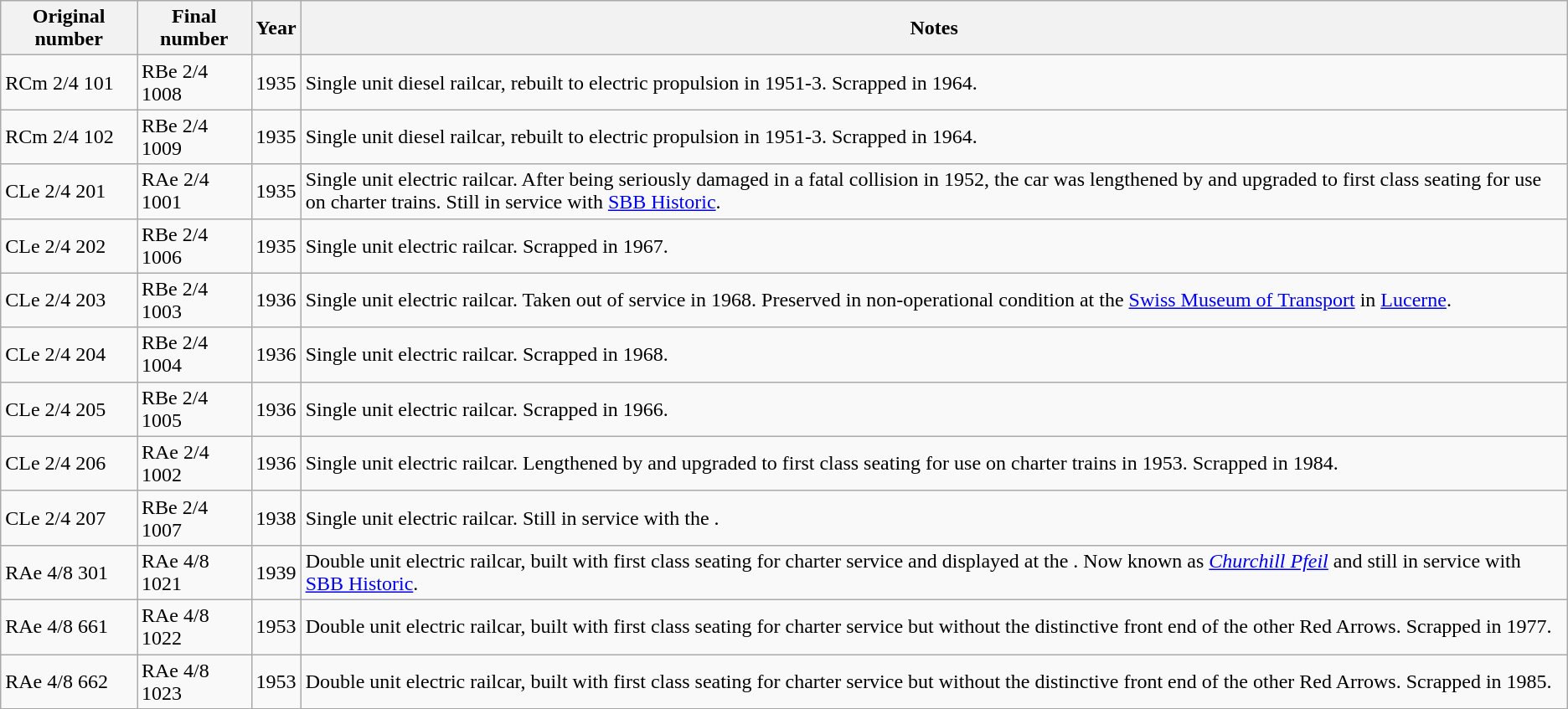<table class="wikitable sortable">
<tr>
<th>Original number</th>
<th>Final number</th>
<th>Year</th>
<th>Notes</th>
</tr>
<tr>
<td>RCm 2/4 101</td>
<td>RBe 2/4 1008</td>
<td>1935</td>
<td>Single unit diesel railcar, rebuilt to electric propulsion in 1951-3. Scrapped in 1964.</td>
</tr>
<tr>
<td>RCm 2/4 102</td>
<td>RBe 2/4 1009</td>
<td>1935</td>
<td>Single unit diesel railcar, rebuilt to electric propulsion in 1951-3. Scrapped in 1964.</td>
</tr>
<tr>
<td>CLe 2/4 201</td>
<td>RAe 2/4 1001</td>
<td>1935</td>
<td>Single unit electric railcar. After being seriously damaged in a fatal collision in 1952, the car was lengthened by  and upgraded to first class seating for use on charter trains. Still in service with <a href='#'>SBB Historic</a>.</td>
</tr>
<tr>
<td>CLe 2/4 202</td>
<td>RBe 2/4 1006</td>
<td>1935</td>
<td>Single unit electric railcar. Scrapped in 1967.</td>
</tr>
<tr>
<td>CLe 2/4 203</td>
<td>RBe 2/4 1003</td>
<td>1936</td>
<td>Single unit electric railcar. Taken out of service in 1968. Preserved in non-operational condition at the <a href='#'>Swiss Museum of Transport</a> in <a href='#'>Lucerne</a>.</td>
</tr>
<tr>
<td>CLe 2/4 204</td>
<td>RBe 2/4 1004</td>
<td>1936</td>
<td>Single unit electric railcar. Scrapped in 1968.</td>
</tr>
<tr>
<td>CLe 2/4 205</td>
<td>RBe 2/4 1005</td>
<td>1936</td>
<td>Single unit electric railcar. Scrapped in 1966.</td>
</tr>
<tr>
<td>CLe 2/4 206</td>
<td>RAe 2/4 1002</td>
<td>1936</td>
<td>Single unit electric railcar. Lengthened by  and upgraded to first class seating for use on charter trains in 1953. Scrapped in 1984.</td>
</tr>
<tr>
<td>CLe 2/4 207</td>
<td>RBe 2/4 1007</td>
<td>1938</td>
<td>Single unit electric railcar. Still in service with the .</td>
</tr>
<tr>
<td>RAe 4/8 301</td>
<td>RAe 4/8 1021</td>
<td>1939</td>
<td>Double unit electric railcar, built with first class seating for charter service and displayed at the . Now known as <em><a href='#'>Churchill Pfeil</a></em> and still in service with <a href='#'>SBB Historic</a>.</td>
</tr>
<tr>
<td>RAe 4/8 661</td>
<td>RAe 4/8 1022</td>
<td>1953</td>
<td>Double unit electric railcar, built with first class seating for charter service but without the distinctive front end of the other Red Arrows. Scrapped in 1977.</td>
</tr>
<tr>
<td>RAe 4/8 662</td>
<td>RAe 4/8 1023</td>
<td>1953</td>
<td>Double unit electric railcar, built with first class seating for charter service but without the distinctive front end of the other Red Arrows. Scrapped in 1985.</td>
</tr>
<tr>
</tr>
</table>
